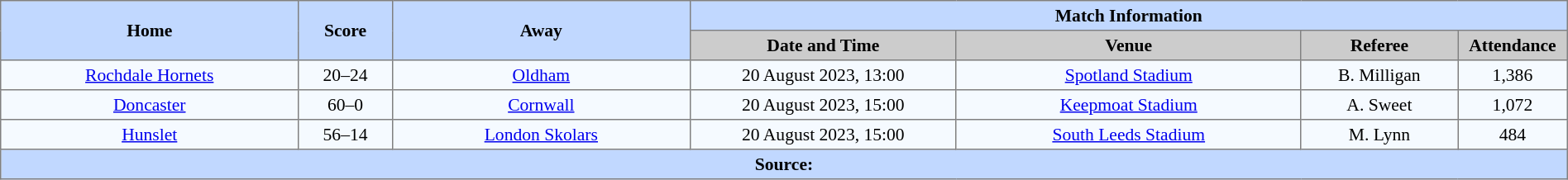<table border=1 style="border-collapse:collapse; font-size:90%; text-align:center;" cellpadding=3 cellspacing=0 width=100%>
<tr bgcolor=#C1D8FF>
<th scope="col" rowspan=2 width=19%>Home</th>
<th scope="col" rowspan=2 width=6%>Score</th>
<th scope="col" rowspan=2 width=19%>Away</th>
<th colspan=4>Match Information</th>
</tr>
<tr bgcolor=#CCCCCC>
<th scope="col" width=17%>Date and Time</th>
<th scope="col" width=22%>Venue</th>
<th scope="col" width=10%>Referee</th>
<th scope="col" width=7%>Attendance</th>
</tr>
<tr bgcolor=#F5FAFF>
<td> <a href='#'>Rochdale Hornets</a></td>
<td>20–24</td>
<td> <a href='#'>Oldham</a></td>
<td>20 August 2023, 13:00</td>
<td><a href='#'>Spotland Stadium</a></td>
<td>B. Milligan</td>
<td>1,386</td>
</tr>
<tr bgcolor=#F5FAFF>
<td> <a href='#'>Doncaster</a></td>
<td>60–0</td>
<td> <a href='#'>Cornwall</a></td>
<td>20 August 2023, 15:00</td>
<td><a href='#'>Keepmoat Stadium</a></td>
<td>A. Sweet</td>
<td>1,072</td>
</tr>
<tr bgcolor=#F5FAFF>
<td> <a href='#'>Hunslet</a></td>
<td>56–14</td>
<td> <a href='#'>London Skolars</a></td>
<td>20 August 2023, 15:00</td>
<td><a href='#'>South Leeds Stadium</a></td>
<td>M. Lynn</td>
<td>484</td>
</tr>
<tr style="background:#c1d8ff;">
<th colspan=7>Source:</th>
</tr>
</table>
